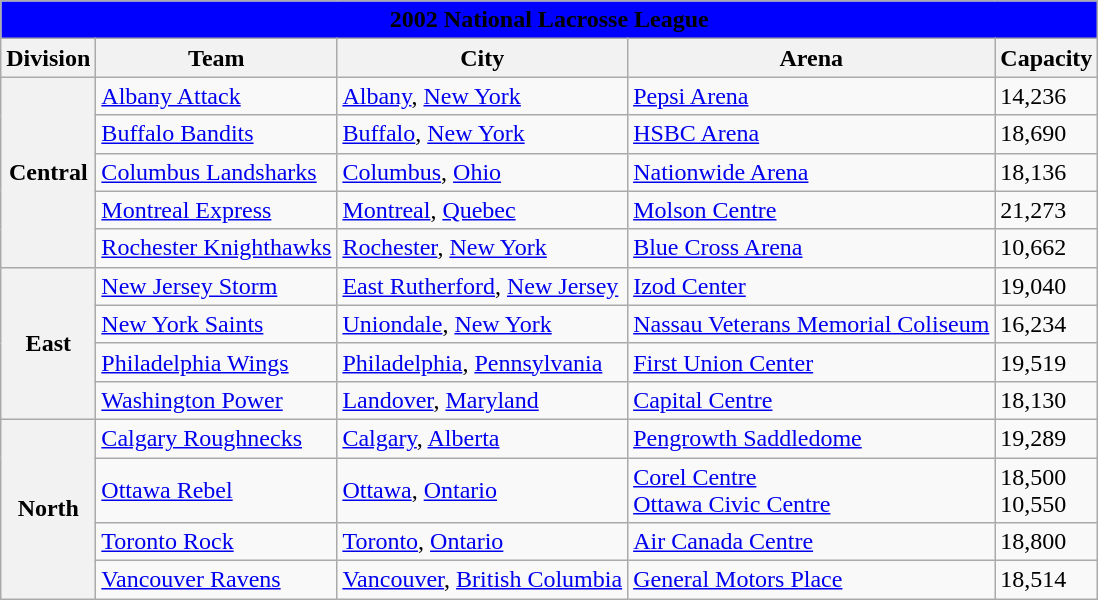<table class="wikitable" style="width:auto">
<tr>
<td bgcolor="#0000FF" align="center" colspan="6"><strong><span>2002 National Lacrosse League</span></strong></td>
</tr>
<tr>
<th>Division</th>
<th>Team</th>
<th>City</th>
<th>Arena</th>
<th>Capacity</th>
</tr>
<tr>
<th rowspan="5">Central</th>
<td><a href='#'>Albany Attack</a></td>
<td><a href='#'>Albany</a>, <a href='#'>New York</a></td>
<td><a href='#'>Pepsi Arena</a></td>
<td>14,236</td>
</tr>
<tr>
<td><a href='#'>Buffalo Bandits</a></td>
<td><a href='#'>Buffalo</a>, <a href='#'>New York</a></td>
<td><a href='#'>HSBC Arena</a></td>
<td>18,690</td>
</tr>
<tr>
<td><a href='#'>Columbus Landsharks</a></td>
<td><a href='#'>Columbus</a>, <a href='#'>Ohio</a></td>
<td><a href='#'>Nationwide Arena</a></td>
<td>18,136</td>
</tr>
<tr>
<td><a href='#'>Montreal Express</a></td>
<td><a href='#'>Montreal</a>, <a href='#'>Quebec</a></td>
<td><a href='#'>Molson Centre</a></td>
<td>21,273</td>
</tr>
<tr>
<td><a href='#'>Rochester Knighthawks</a></td>
<td><a href='#'>Rochester</a>, <a href='#'>New York</a></td>
<td><a href='#'>Blue Cross Arena</a></td>
<td>10,662</td>
</tr>
<tr>
<th rowspan="4">East</th>
<td><a href='#'>New Jersey Storm</a></td>
<td><a href='#'>East Rutherford</a>, <a href='#'>New Jersey</a></td>
<td><a href='#'>Izod Center</a></td>
<td>19,040</td>
</tr>
<tr>
<td><a href='#'>New York Saints</a></td>
<td><a href='#'>Uniondale</a>, <a href='#'>New York</a></td>
<td><a href='#'>Nassau Veterans Memorial Coliseum</a></td>
<td>16,234</td>
</tr>
<tr>
<td><a href='#'>Philadelphia Wings</a></td>
<td><a href='#'>Philadelphia</a>, <a href='#'>Pennsylvania</a></td>
<td><a href='#'>First Union Center</a></td>
<td>19,519</td>
</tr>
<tr>
<td><a href='#'>Washington Power</a></td>
<td><a href='#'>Landover</a>, <a href='#'>Maryland</a></td>
<td><a href='#'>Capital Centre</a></td>
<td>18,130</td>
</tr>
<tr>
<th rowspan="4">North</th>
<td><a href='#'>Calgary Roughnecks</a></td>
<td><a href='#'>Calgary</a>, <a href='#'>Alberta</a></td>
<td><a href='#'>Pengrowth Saddledome</a></td>
<td>19,289</td>
</tr>
<tr>
<td><a href='#'>Ottawa Rebel</a></td>
<td><a href='#'>Ottawa</a>, <a href='#'>Ontario</a></td>
<td><a href='#'>Corel Centre</a> <br> <a href='#'>Ottawa Civic Centre</a></td>
<td>18,500 <br> 10,550</td>
</tr>
<tr>
<td><a href='#'>Toronto Rock</a></td>
<td><a href='#'>Toronto</a>, <a href='#'>Ontario</a></td>
<td><a href='#'>Air Canada Centre</a></td>
<td>18,800</td>
</tr>
<tr>
<td><a href='#'>Vancouver Ravens</a></td>
<td><a href='#'>Vancouver</a>, <a href='#'>British Columbia</a></td>
<td><a href='#'>General Motors Place</a></td>
<td>18,514</td>
</tr>
</table>
